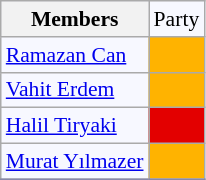<table class=wikitable style="border:1px solid #8888aa; background-color:#f7f8ff; padding:0px; font-size:90%;">
<tr>
<th>Members</th>
<td>Party</td>
</tr>
<tr>
<td><a href='#'>Ramazan Can</a></td>
<td style="background: #ffb300"></td>
</tr>
<tr>
<td><a href='#'>Vahit Erdem</a></td>
<td style="background: #ffb300"></td>
</tr>
<tr>
<td><a href='#'>Halil Tiryaki</a></td>
<td style="background: #e30000"></td>
</tr>
<tr>
<td><a href='#'>Murat Yılmazer</a></td>
<td style="background: #ffb300"></td>
</tr>
<tr>
</tr>
</table>
